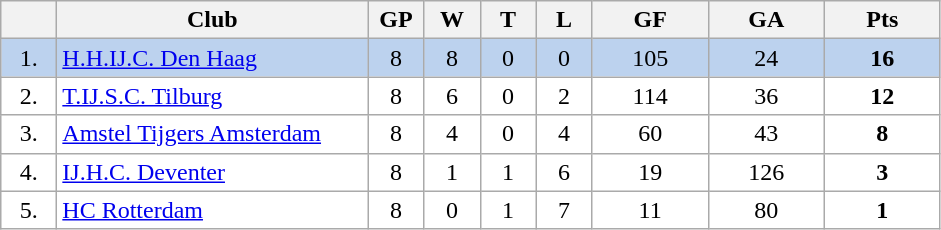<table class="wikitable">
<tr>
<th width="30"></th>
<th width="200">Club</th>
<th width="30">GP</th>
<th width="30">W</th>
<th width="30">T</th>
<th width="30">L</th>
<th width="70">GF</th>
<th width="70">GA</th>
<th width="70">Pts</th>
</tr>
<tr bgcolor="#BCD2EE" align="center">
<td>1.</td>
<td align="left"><a href='#'>H.H.IJ.C. Den Haag</a></td>
<td>8</td>
<td>8</td>
<td>0</td>
<td>0</td>
<td>105</td>
<td>24</td>
<td><strong>16</strong></td>
</tr>
<tr bgcolor="#FFFFFF" align="center">
<td>2.</td>
<td align="left"><a href='#'>T.IJ.S.C. Tilburg</a></td>
<td>8</td>
<td>6</td>
<td>0</td>
<td>2</td>
<td>114</td>
<td>36</td>
<td><strong>12</strong></td>
</tr>
<tr bgcolor="#FFFFFF" align="center">
<td>3.</td>
<td align="left"><a href='#'>Amstel Tijgers Amsterdam</a></td>
<td>8</td>
<td>4</td>
<td>0</td>
<td>4</td>
<td>60</td>
<td>43</td>
<td><strong>8</strong></td>
</tr>
<tr bgcolor="#FFFFFF" align="center">
<td>4.</td>
<td align="left"><a href='#'>IJ.H.C. Deventer</a></td>
<td>8</td>
<td>1</td>
<td>1</td>
<td>6</td>
<td>19</td>
<td>126</td>
<td><strong>3</strong></td>
</tr>
<tr bgcolor="#FFFFFF" align="center">
<td>5.</td>
<td align="left"><a href='#'>HC Rotterdam</a></td>
<td>8</td>
<td>0</td>
<td>1</td>
<td>7</td>
<td>11</td>
<td>80</td>
<td><strong>1</strong></td>
</tr>
</table>
